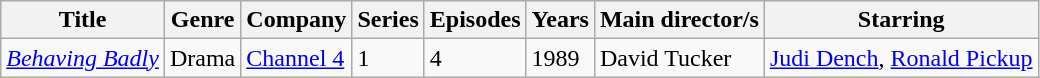<table class="wikitable unsortable">
<tr>
<th>Title</th>
<th>Genre</th>
<th>Company</th>
<th>Series</th>
<th>Episodes</th>
<th>Years</th>
<th>Main director/s</th>
<th>Starring</th>
</tr>
<tr>
<td><em><a href='#'>Behaving Badly</a></em></td>
<td>Drama</td>
<td><a href='#'>Channel 4</a></td>
<td>1</td>
<td>4</td>
<td>1989</td>
<td>David Tucker</td>
<td><a href='#'>Judi Dench</a>, <a href='#'>Ronald Pickup</a></td>
</tr>
</table>
